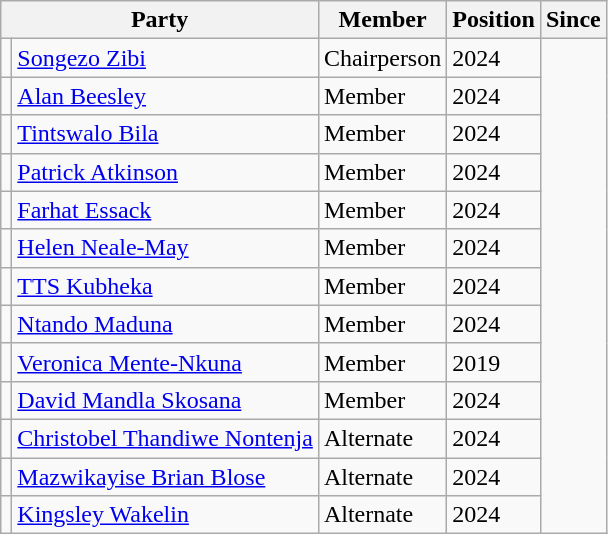<table class="wikitable" border="1">
<tr>
<th colspan="2" scope="col">Party</th>
<th scope="col">Member</th>
<th scope="col">Position</th>
<th scope="col">Since</th>
</tr>
<tr>
<td></td>
<td><a href='#'>Songezo Zibi</a></td>
<td>Chairperson</td>
<td>2024</td>
</tr>
<tr>
<td></td>
<td><a href='#'>Alan Beesley</a></td>
<td>Member</td>
<td>2024</td>
</tr>
<tr>
<td></td>
<td><a href='#'>Tintswalo Bila</a></td>
<td>Member</td>
<td>2024</td>
</tr>
<tr>
<td></td>
<td><a href='#'>Patrick Atkinson</a></td>
<td>Member</td>
<td>2024</td>
</tr>
<tr>
<td></td>
<td><a href='#'>Farhat Essack</a></td>
<td>Member</td>
<td>2024</td>
</tr>
<tr>
<td></td>
<td><a href='#'>Helen Neale-May</a></td>
<td>Member</td>
<td>2024</td>
</tr>
<tr>
<td></td>
<td><a href='#'>TTS Kubheka</a></td>
<td>Member</td>
<td>2024</td>
</tr>
<tr>
<td></td>
<td><a href='#'>Ntando Maduna</a></td>
<td>Member</td>
<td>2024</td>
</tr>
<tr>
<td></td>
<td><a href='#'>Veronica Mente-Nkuna</a></td>
<td>Member</td>
<td>2019</td>
</tr>
<tr>
<td></td>
<td><a href='#'>David Mandla Skosana</a></td>
<td>Member</td>
<td>2024</td>
</tr>
<tr>
<td></td>
<td><a href='#'>Christobel Thandiwe Nontenja</a></td>
<td>Alternate</td>
<td>2024</td>
</tr>
<tr>
<td></td>
<td><a href='#'>Mazwikayise Brian Blose</a></td>
<td>Alternate</td>
<td>2024</td>
</tr>
<tr>
<td></td>
<td><a href='#'>Kingsley Wakelin</a></td>
<td>Alternate</td>
<td>2024</td>
</tr>
</table>
